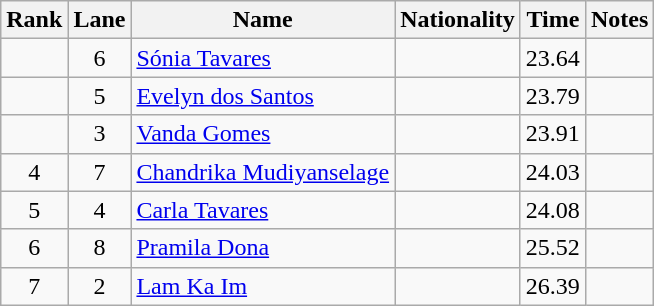<table class="wikitable sortable" style="text-align:center">
<tr>
<th>Rank</th>
<th>Lane</th>
<th>Name</th>
<th>Nationality</th>
<th>Time</th>
<th>Notes</th>
</tr>
<tr>
<td></td>
<td>6</td>
<td align=left><a href='#'>Sónia Tavares</a></td>
<td align=left></td>
<td>23.64</td>
<td></td>
</tr>
<tr>
<td></td>
<td>5</td>
<td align=left><a href='#'>Evelyn dos Santos</a></td>
<td align=left></td>
<td>23.79</td>
<td></td>
</tr>
<tr>
<td></td>
<td>3</td>
<td align=left><a href='#'>Vanda Gomes</a></td>
<td align=left></td>
<td>23.91</td>
<td></td>
</tr>
<tr>
<td>4</td>
<td>7</td>
<td align=left><a href='#'>Chandrika Mudiyanselage</a></td>
<td align=left></td>
<td>24.03</td>
<td></td>
</tr>
<tr>
<td>5</td>
<td>4</td>
<td align=left><a href='#'>Carla Tavares</a></td>
<td align=left></td>
<td>24.08</td>
<td></td>
</tr>
<tr>
<td>6</td>
<td>8</td>
<td align=left><a href='#'>Pramila Dona</a></td>
<td align=left></td>
<td>25.52</td>
<td></td>
</tr>
<tr>
<td>7</td>
<td>2</td>
<td align=left><a href='#'>Lam Ka Im</a></td>
<td align=left></td>
<td>26.39</td>
<td></td>
</tr>
</table>
